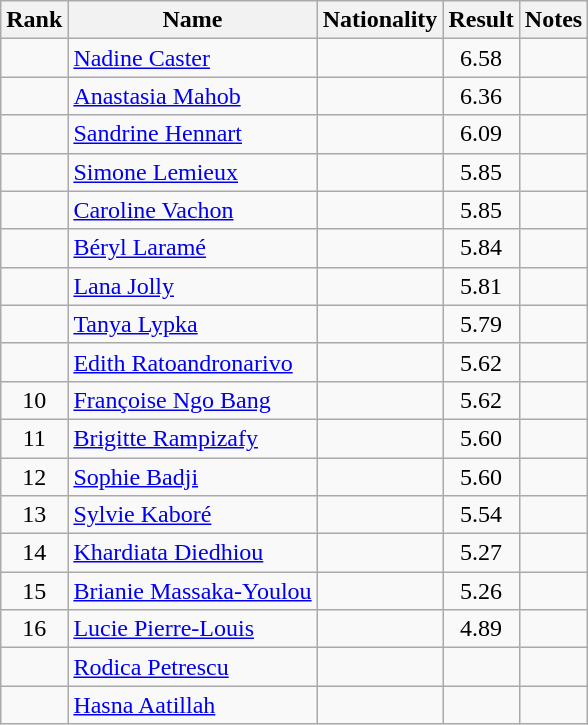<table class="wikitable sortable" style="text-align:center">
<tr>
<th>Rank</th>
<th>Name</th>
<th>Nationality</th>
<th>Result</th>
<th>Notes</th>
</tr>
<tr>
<td></td>
<td align=left><a href='#'>Nadine Caster</a></td>
<td align=left></td>
<td>6.58</td>
<td></td>
</tr>
<tr>
<td></td>
<td align=left><a href='#'>Anastasia Mahob</a></td>
<td align=left></td>
<td>6.36</td>
<td></td>
</tr>
<tr>
<td></td>
<td align=left><a href='#'>Sandrine Hennart</a></td>
<td align=left></td>
<td>6.09</td>
<td></td>
</tr>
<tr>
<td></td>
<td align=left><a href='#'>Simone Lemieux</a></td>
<td align=left></td>
<td>5.85</td>
<td></td>
</tr>
<tr>
<td></td>
<td align=left><a href='#'>Caroline Vachon</a></td>
<td align=left></td>
<td>5.85</td>
<td></td>
</tr>
<tr>
<td></td>
<td align=left><a href='#'>Béryl Laramé</a></td>
<td align=left></td>
<td>5.84</td>
<td></td>
</tr>
<tr>
<td></td>
<td align=left><a href='#'>Lana Jolly</a></td>
<td align=left></td>
<td>5.81</td>
<td></td>
</tr>
<tr>
<td></td>
<td align=left><a href='#'>Tanya Lypka</a></td>
<td align=left></td>
<td>5.79</td>
<td></td>
</tr>
<tr>
<td></td>
<td align=left><a href='#'>Edith Ratoandronarivo</a></td>
<td align=left></td>
<td>5.62</td>
<td></td>
</tr>
<tr>
<td>10</td>
<td align=left><a href='#'>Françoise Ngo Bang</a></td>
<td align=left></td>
<td>5.62</td>
<td></td>
</tr>
<tr>
<td>11</td>
<td align=left><a href='#'>Brigitte Rampizafy</a></td>
<td align=left></td>
<td>5.60</td>
<td></td>
</tr>
<tr>
<td>12</td>
<td align=left><a href='#'>Sophie Badji</a></td>
<td align=left></td>
<td>5.60</td>
<td></td>
</tr>
<tr>
<td>13</td>
<td align=left><a href='#'>Sylvie Kaboré</a></td>
<td align=left></td>
<td>5.54</td>
<td></td>
</tr>
<tr>
<td>14</td>
<td align=left><a href='#'>Khardiata Diedhiou</a></td>
<td align=left></td>
<td>5.27</td>
<td></td>
</tr>
<tr>
<td>15</td>
<td align=left><a href='#'>Brianie Massaka-Youlou</a></td>
<td align=left></td>
<td>5.26</td>
<td></td>
</tr>
<tr>
<td>16</td>
<td align=left><a href='#'>Lucie Pierre-Louis</a></td>
<td align=left></td>
<td>4.89</td>
<td></td>
</tr>
<tr>
<td></td>
<td align=left><a href='#'>Rodica Petrescu</a></td>
<td align=left></td>
<td></td>
<td></td>
</tr>
<tr>
<td></td>
<td align=left><a href='#'>Hasna Aatillah</a></td>
<td align=left></td>
<td></td>
<td></td>
</tr>
</table>
